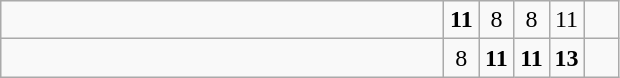<table class="wikitable">
<tr>
<td style="width:18em"></td>
<td align=center style="width:1em"><strong>11</strong></td>
<td align=center style="width:1em">8</td>
<td align=center style="width:1em">8</td>
<td align=center style="width:1em">11</td>
<td align=center style="width:1em"></td>
</tr>
<tr>
<td style="width:18em"><strong></strong></td>
<td align=center style="width:1em">8</td>
<td align=center style="width:1em"><strong>11</strong></td>
<td align=center style="width:1em"><strong>11</strong></td>
<td align=center style="width:1em"><strong>13</strong></td>
<td align=center style="width:1em"></td>
</tr>
</table>
